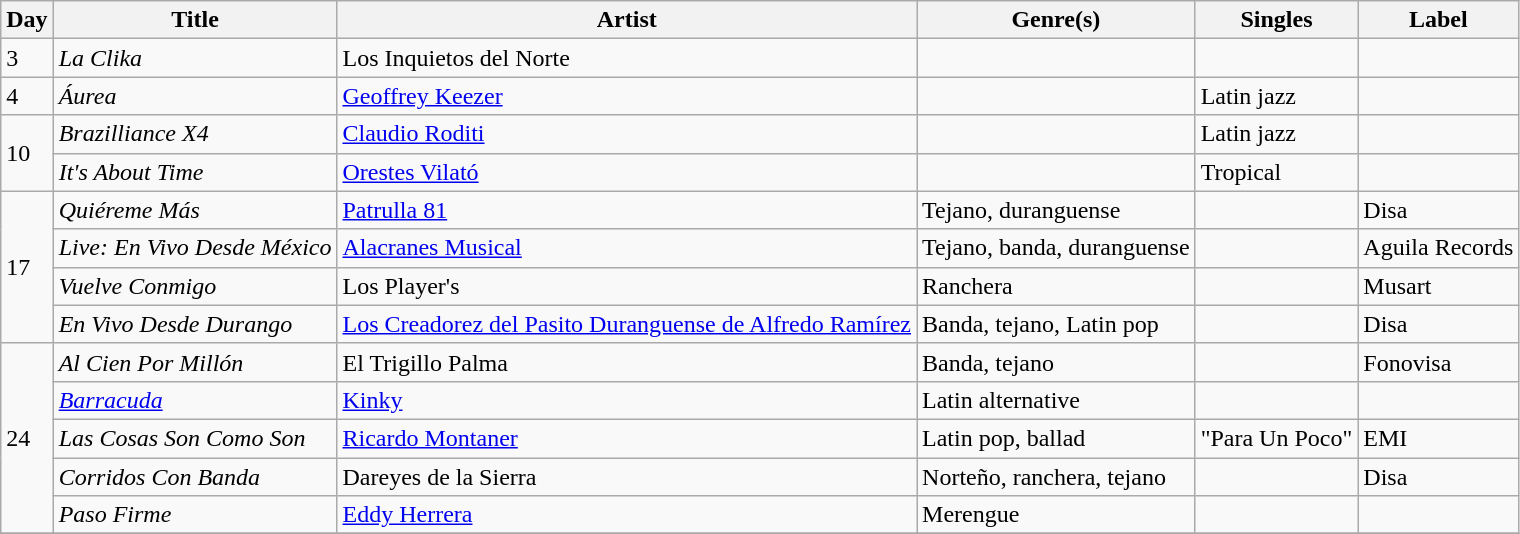<table class="wikitable sortable" style="text-align: left;">
<tr>
<th>Day</th>
<th>Title</th>
<th>Artist</th>
<th>Genre(s)</th>
<th>Singles</th>
<th>Label</th>
</tr>
<tr>
<td>3</td>
<td><em>La Clika</em></td>
<td>Los Inquietos del Norte</td>
<td></td>
<td></td>
<td></td>
</tr>
<tr>
<td>4</td>
<td><em>Áurea</em></td>
<td><a href='#'>Geoffrey Keezer</a></td>
<td></td>
<td>Latin jazz</td>
<td></td>
</tr>
<tr>
<td rowspan="2">10</td>
<td><em>Brazilliance X4</em></td>
<td><a href='#'>Claudio Roditi</a></td>
<td></td>
<td>Latin jazz</td>
<td></td>
</tr>
<tr>
<td><em>It's About Time</em></td>
<td><a href='#'>Orestes Vilató</a></td>
<td></td>
<td>Tropical</td>
<td></td>
</tr>
<tr>
<td rowspan="4">17</td>
<td><em>Quiéreme Más</em></td>
<td><a href='#'>Patrulla 81</a></td>
<td>Tejano, duranguense</td>
<td></td>
<td>Disa</td>
</tr>
<tr>
<td><em>Live: En Vivo Desde México</em></td>
<td><a href='#'>Alacranes Musical</a></td>
<td>Tejano, banda, duranguense</td>
<td></td>
<td>Aguila Records</td>
</tr>
<tr>
<td><em>Vuelve Conmigo</em></td>
<td>Los Player's</td>
<td>Ranchera</td>
<td></td>
<td>Musart</td>
</tr>
<tr>
<td><em>En Vivo Desde Durango</em></td>
<td><a href='#'>Los Creadorez del Pasito Duranguense de Alfredo Ramírez</a></td>
<td>Banda, tejano, Latin pop</td>
<td></td>
<td>Disa</td>
</tr>
<tr>
<td rowspan="5">24</td>
<td><em>Al Cien Por Millón</em></td>
<td>El Trigillo Palma</td>
<td>Banda, tejano</td>
<td></td>
<td>Fonovisa</td>
</tr>
<tr>
<td><em><a href='#'>Barracuda</a></em></td>
<td><a href='#'>Kinky</a></td>
<td>Latin alternative</td>
<td></td>
<td></td>
</tr>
<tr>
<td><em>Las Cosas Son Como Son</em></td>
<td><a href='#'>Ricardo Montaner</a></td>
<td>Latin pop, ballad</td>
<td>"Para Un Poco"</td>
<td>EMI</td>
</tr>
<tr>
<td><em>Corridos Con Banda</em></td>
<td>Dareyes de la Sierra</td>
<td>Norteño, ranchera, tejano</td>
<td></td>
<td>Disa</td>
</tr>
<tr>
<td><em>Paso Firme</em></td>
<td><a href='#'>Eddy Herrera</a></td>
<td>Merengue</td>
<td></td>
<td></td>
</tr>
<tr>
</tr>
</table>
